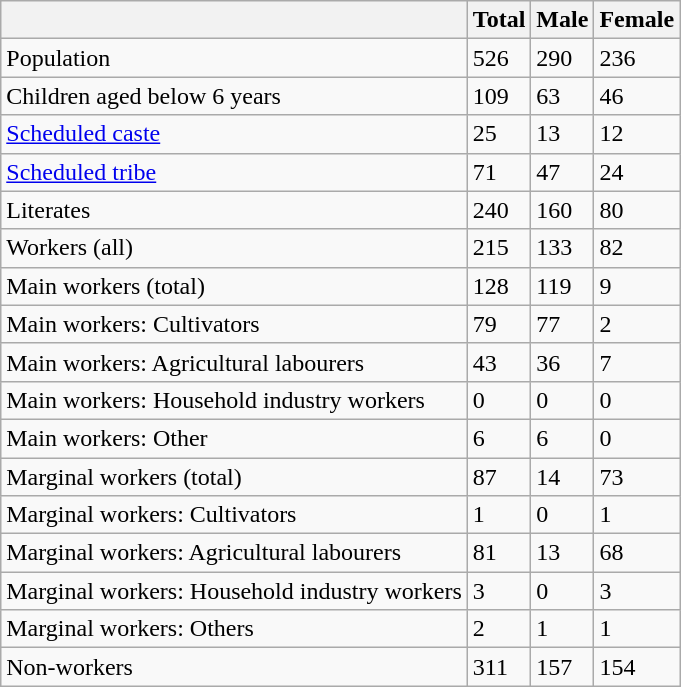<table class="wikitable sortable">
<tr>
<th></th>
<th>Total</th>
<th>Male</th>
<th>Female</th>
</tr>
<tr>
<td>Population</td>
<td>526</td>
<td>290</td>
<td>236</td>
</tr>
<tr>
<td>Children aged below 6 years</td>
<td>109</td>
<td>63</td>
<td>46</td>
</tr>
<tr>
<td><a href='#'>Scheduled caste</a></td>
<td>25</td>
<td>13</td>
<td>12</td>
</tr>
<tr>
<td><a href='#'>Scheduled tribe</a></td>
<td>71</td>
<td>47</td>
<td>24</td>
</tr>
<tr>
<td>Literates</td>
<td>240</td>
<td>160</td>
<td>80</td>
</tr>
<tr>
<td>Workers (all)</td>
<td>215</td>
<td>133</td>
<td>82</td>
</tr>
<tr>
<td>Main workers (total)</td>
<td>128</td>
<td>119</td>
<td>9</td>
</tr>
<tr>
<td>Main workers: Cultivators</td>
<td>79</td>
<td>77</td>
<td>2</td>
</tr>
<tr>
<td>Main workers: Agricultural labourers</td>
<td>43</td>
<td>36</td>
<td>7</td>
</tr>
<tr>
<td>Main workers: Household industry workers</td>
<td>0</td>
<td>0</td>
<td>0</td>
</tr>
<tr>
<td>Main workers: Other</td>
<td>6</td>
<td>6</td>
<td>0</td>
</tr>
<tr>
<td>Marginal workers (total)</td>
<td>87</td>
<td>14</td>
<td>73</td>
</tr>
<tr>
<td>Marginal workers: Cultivators</td>
<td>1</td>
<td>0</td>
<td>1</td>
</tr>
<tr>
<td>Marginal workers: Agricultural labourers</td>
<td>81</td>
<td>13</td>
<td>68</td>
</tr>
<tr>
<td>Marginal workers: Household industry workers</td>
<td>3</td>
<td>0</td>
<td>3</td>
</tr>
<tr>
<td>Marginal workers: Others</td>
<td>2</td>
<td>1</td>
<td>1</td>
</tr>
<tr>
<td>Non-workers</td>
<td>311</td>
<td>157</td>
<td>154</td>
</tr>
</table>
